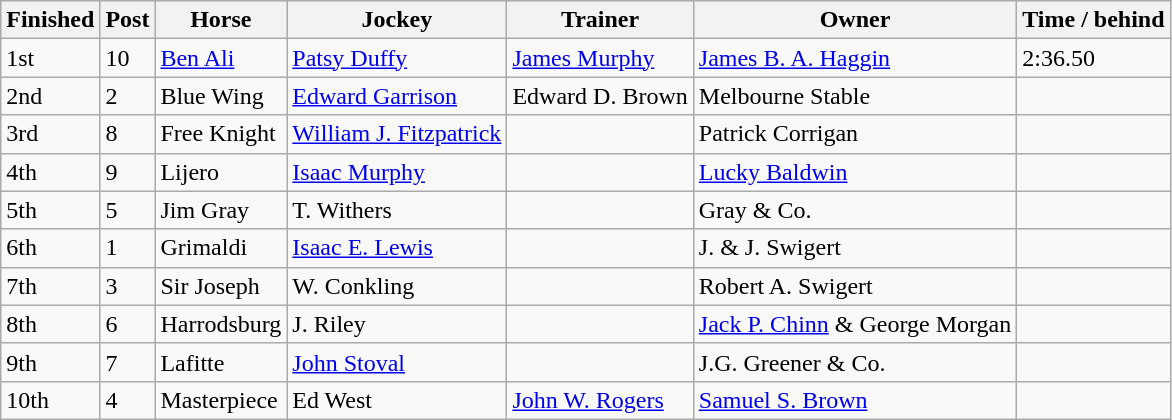<table class="wikitable">
<tr>
<th>Finished</th>
<th>Post</th>
<th>Horse</th>
<th>Jockey</th>
<th>Trainer</th>
<th>Owner</th>
<th>Time / behind</th>
</tr>
<tr>
<td>1st</td>
<td>10</td>
<td><a href='#'>Ben Ali</a></td>
<td><a href='#'>Patsy Duffy</a></td>
<td><a href='#'>James Murphy</a></td>
<td><a href='#'>James B. A. Haggin</a></td>
<td>2:36.50</td>
</tr>
<tr>
<td>2nd</td>
<td>2</td>
<td>Blue Wing</td>
<td><a href='#'>Edward Garrison</a></td>
<td>Edward D. Brown</td>
<td>Melbourne Stable</td>
<td></td>
</tr>
<tr>
<td>3rd</td>
<td>8</td>
<td>Free Knight</td>
<td><a href='#'>William J. Fitzpatrick</a></td>
<td></td>
<td>Patrick Corrigan</td>
<td></td>
</tr>
<tr>
<td>4th</td>
<td>9</td>
<td>Lijero</td>
<td><a href='#'>Isaac Murphy</a></td>
<td></td>
<td><a href='#'>Lucky Baldwin</a></td>
<td></td>
</tr>
<tr>
<td>5th</td>
<td>5</td>
<td>Jim Gray</td>
<td>T. Withers</td>
<td></td>
<td>Gray & Co.</td>
<td></td>
</tr>
<tr>
<td>6th</td>
<td>1</td>
<td>Grimaldi</td>
<td><a href='#'>Isaac E. Lewis</a></td>
<td></td>
<td>J. & J. Swigert</td>
<td></td>
</tr>
<tr>
<td>7th</td>
<td>3</td>
<td>Sir Joseph</td>
<td>W. Conkling</td>
<td></td>
<td>Robert A. Swigert</td>
<td></td>
</tr>
<tr>
<td>8th</td>
<td>6</td>
<td>Harrodsburg</td>
<td>J. Riley</td>
<td></td>
<td><a href='#'>Jack P. Chinn</a> & George Morgan</td>
<td></td>
</tr>
<tr>
<td>9th</td>
<td>7</td>
<td>Lafitte</td>
<td><a href='#'>John Stoval</a></td>
<td></td>
<td>J.G. Greener & Co.</td>
<td></td>
</tr>
<tr>
<td>10th</td>
<td>4</td>
<td>Masterpiece</td>
<td>Ed West</td>
<td><a href='#'>John W. Rogers</a></td>
<td><a href='#'>Samuel S. Brown</a></td>
<td></td>
</tr>
</table>
